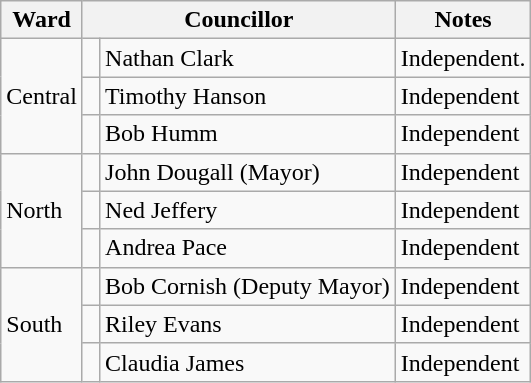<table class="wikitable">
<tr>
<th>Ward</th>
<th colspan="2">Councillor</th>
<th>Notes</th>
</tr>
<tr>
<td rowspan="3">Central</td>
<td> </td>
<td>Nathan Clark</td>
<td>Independent.</td>
</tr>
<tr>
<td> </td>
<td>Timothy Hanson</td>
<td>Independent</td>
</tr>
<tr>
<td> </td>
<td>Bob Humm</td>
<td>Independent</td>
</tr>
<tr>
<td rowspan="3">North</td>
<td> </td>
<td>John Dougall (Mayor)</td>
<td>Independent</td>
</tr>
<tr>
<td> </td>
<td>Ned Jeffery</td>
<td>Independent</td>
</tr>
<tr>
<td> </td>
<td>Andrea Pace</td>
<td>Independent</td>
</tr>
<tr>
<td rowspan="3">South</td>
<td> </td>
<td>Bob Cornish (Deputy Mayor)</td>
<td>Independent</td>
</tr>
<tr>
<td> </td>
<td>Riley Evans</td>
<td>Independent</td>
</tr>
<tr>
<td> </td>
<td>Claudia James</td>
<td>Independent</td>
</tr>
</table>
